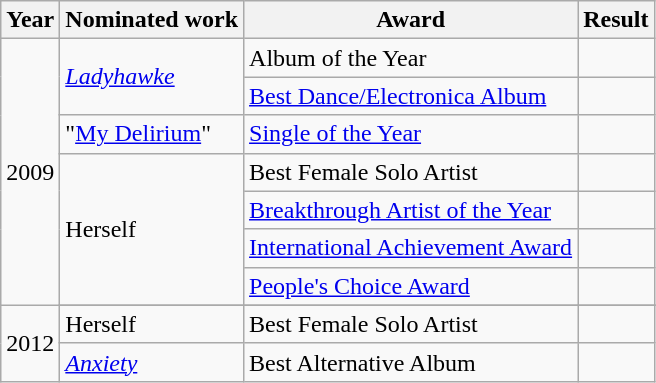<table class="wikitable">
<tr>
<th>Year</th>
<th>Nominated work</th>
<th>Award</th>
<th>Result</th>
</tr>
<tr>
<td rowspan="7">2009</td>
<td rowspan="2"><em><a href='#'>Ladyhawke</a></em></td>
<td>Album of the Year</td>
<td></td>
</tr>
<tr>
<td><a href='#'>Best Dance/Electronica Album</a></td>
<td></td>
</tr>
<tr>
<td>"<a href='#'>My Delirium</a>"</td>
<td><a href='#'>Single of the Year</a></td>
<td></td>
</tr>
<tr>
<td rowspan="4">Herself</td>
<td>Best Female Solo Artist</td>
<td></td>
</tr>
<tr>
<td><a href='#'>Breakthrough Artist of the Year</a></td>
<td></td>
</tr>
<tr>
<td><a href='#'>International Achievement Award</a></td>
<td></td>
</tr>
<tr>
<td><a href='#'>People's Choice Award</a></td>
<td></td>
</tr>
<tr>
<td rowspan="3">2012</td>
</tr>
<tr>
<td rowspan="1">Herself</td>
<td>Best Female Solo Artist</td>
<td></td>
</tr>
<tr>
<td rowspan="1"><em><a href='#'>Anxiety</a></em></td>
<td>Best Alternative Album</td>
<td></td>
</tr>
</table>
